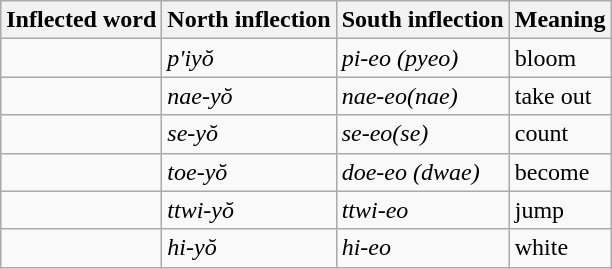<table class="wikitable">
<tr>
<th>Inflected word</th>
<th>North inflection</th>
<th>South inflection</th>
<th>Meaning</th>
</tr>
<tr>
<td> </td>
<td>  <em>p'iyŏ</em></td>
<td>  <em>pi-eo (pyeo)</em></td>
<td>bloom</td>
</tr>
<tr>
<td> </td>
<td>  <em>nae-yŏ</em></td>
<td>  <em>nae-eo(nae)</em></td>
<td>take out</td>
</tr>
<tr>
<td> </td>
<td>  <em>se-yŏ</em></td>
<td>  <em>se-eo(se)</em></td>
<td>count</td>
</tr>
<tr>
<td> </td>
<td>  <em>toe-yŏ</em></td>
<td>  <em>doe-eo (dwae)</em></td>
<td>become</td>
</tr>
<tr>
<td> </td>
<td>  <em>ttwi-yŏ</em></td>
<td>  <em>ttwi-eo</em></td>
<td>jump</td>
</tr>
<tr>
<td> </td>
<td>  <em>hi-yŏ</em></td>
<td>  <em>hi-eo</em></td>
<td>white</td>
</tr>
</table>
